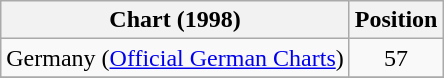<table class="wikitable">
<tr>
<th align="left">Chart (1998)</th>
<th style="text-align:center;">Position</th>
</tr>
<tr>
<td>Germany (<a href='#'>Official German Charts</a>)</td>
<td style="text-align:center;">57</td>
</tr>
<tr>
</tr>
</table>
